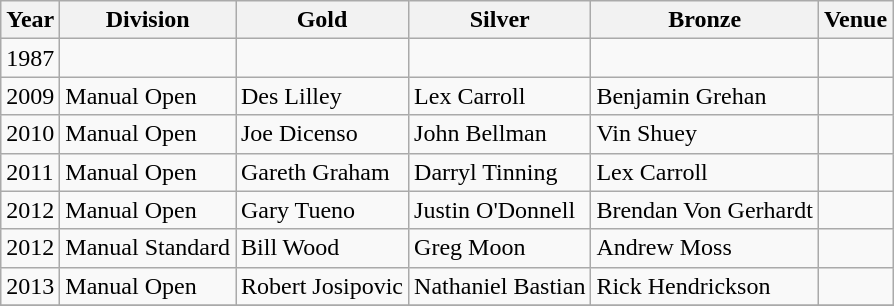<table class="wikitable sortable" style="text-align: left;">
<tr>
<th>Year</th>
<th>Division</th>
<th> Gold</th>
<th> Silver</th>
<th> Bronze</th>
<th>Venue</th>
</tr>
<tr>
<td>1987</td>
<td></td>
<td></td>
<td></td>
<td></td>
<td></td>
</tr>
<tr>
<td>2009</td>
<td>Manual Open</td>
<td> Des Lilley</td>
<td> Lex Carroll</td>
<td> Benjamin Grehan</td>
<td></td>
</tr>
<tr>
<td>2010</td>
<td>Manual Open</td>
<td> Joe Dicenso</td>
<td> John Bellman</td>
<td> Vin Shuey</td>
<td></td>
</tr>
<tr>
<td>2011</td>
<td>Manual Open</td>
<td> Gareth Graham</td>
<td> Darryl Tinning</td>
<td> Lex Carroll</td>
<td></td>
</tr>
<tr>
<td>2012</td>
<td>Manual Open</td>
<td> Gary Tueno</td>
<td> Justin O'Donnell</td>
<td> Brendan Von Gerhardt</td>
<td></td>
</tr>
<tr>
<td>2012</td>
<td>Manual Standard</td>
<td> Bill Wood</td>
<td> Greg Moon</td>
<td> Andrew Moss</td>
<td></td>
</tr>
<tr>
<td>2013</td>
<td>Manual Open</td>
<td> Robert Josipovic</td>
<td> Nathaniel Bastian</td>
<td> Rick Hendrickson</td>
<td></td>
</tr>
<tr>
</tr>
</table>
